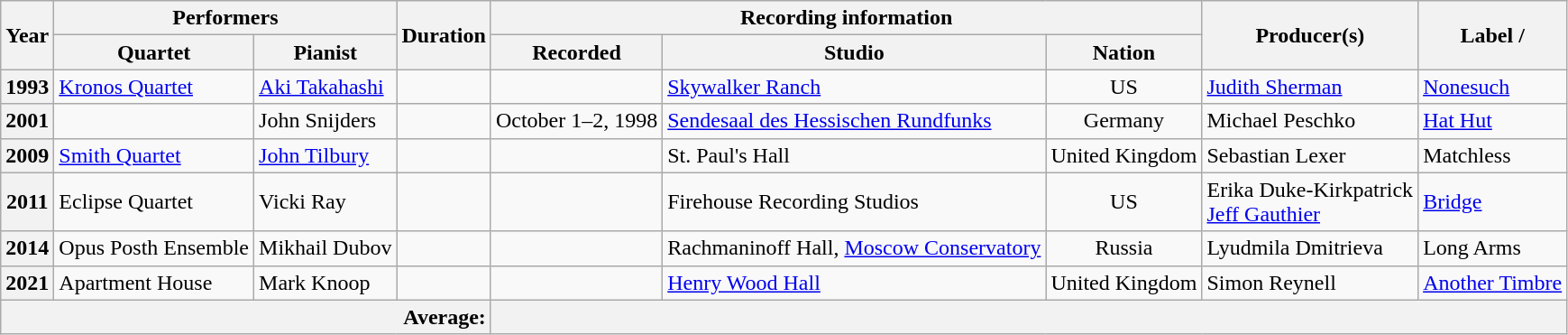<table class="wikitable">
<tr>
<th rowspan="2">Year</th>
<th colspan="2">Performers</th>
<th rowspan="2">Duration</th>
<th colspan="3">Recording information</th>
<th rowspan="2">Producer(s)</th>
<th rowspan="2">Label /<br></th>
</tr>
<tr>
<th>Quartet</th>
<th>Pianist</th>
<th>Recorded</th>
<th>Studio</th>
<th>Nation</th>
</tr>
<tr>
<th>1993</th>
<td><a href='#'>Kronos Quartet</a></td>
<td><a href='#'>Aki Takahashi</a></td>
<td align="right"></td>
<td align="right"></td>
<td><a href='#'>Skywalker Ranch</a><br></td>
<td align="center">US</td>
<td><a href='#'>Judith Sherman</a></td>
<td><a href='#'>Nonesuch</a><br></td>
</tr>
<tr>
<th>2001</th>
<td></td>
<td>John Snijders</td>
<td align="right"></td>
<td align="right">October 1–2, 1998</td>
<td><a href='#'>Sendesaal des Hessischen Rundfunks</a><br></td>
<td align="center">Germany</td>
<td>Michael Peschko</td>
<td><a href='#'>Hat Hut</a><br></td>
</tr>
<tr>
<th>2009</th>
<td><a href='#'>Smith Quartet</a></td>
<td><a href='#'>John Tilbury</a></td>
<td align="right"></td>
<td align="right"></td>
<td>St. Paul's Hall<br></td>
<td align="center">United Kingdom</td>
<td>Sebastian Lexer</td>
<td>Matchless<br></td>
</tr>
<tr>
<th>2011</th>
<td>Eclipse Quartet</td>
<td>Vicki Ray</td>
<td align="right"></td>
<td align="right"></td>
<td>Firehouse Recording Studios<br></td>
<td align="center">US</td>
<td>Erika Duke-Kirkpatrick<br><a href='#'>Jeff Gauthier</a></td>
<td><a href='#'>Bridge</a><br></td>
</tr>
<tr>
<th>2014</th>
<td>Opus Posth Ensemble</td>
<td>Mikhail Dubov</td>
<td align="right"></td>
<td align="right"></td>
<td>Rachmaninoff Hall, <a href='#'>Moscow Conservatory</a><br></td>
<td align="center">Russia</td>
<td>Lyudmila Dmitrieva</td>
<td>Long Arms<br></td>
</tr>
<tr>
<th>2021</th>
<td>Apartment House</td>
<td>Mark Knoop</td>
<td align="right"></td>
<td align="right"></td>
<td><a href='#'>Henry Wood Hall</a><br></td>
<td align="center">United Kingdom</td>
<td>Simon Reynell</td>
<td><a href='#'>Another Timbre</a><br></td>
</tr>
<tr>
<th colspan="4" style="text-align:right">Average: </th>
<th colspan="5"></th>
</tr>
</table>
